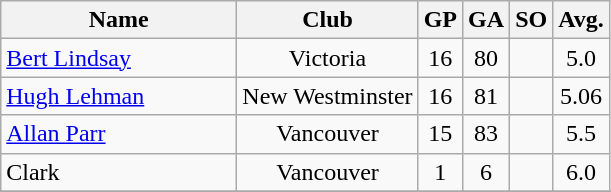<table class="wikitable" style="text-align:center;">
<tr>
<th width=150>Name</th>
<th>Club</th>
<th>GP</th>
<th>GA</th>
<th>SO</th>
<th>Avg.</th>
</tr>
<tr>
<td align="left"><a href='#'>Bert Lindsay</a></td>
<td>Victoria</td>
<td>16</td>
<td>80</td>
<td></td>
<td>5.0</td>
</tr>
<tr>
<td align="left"><a href='#'>Hugh Lehman</a></td>
<td>New Westminster</td>
<td>16</td>
<td>81</td>
<td></td>
<td>5.06</td>
</tr>
<tr>
<td align="left"><a href='#'>Allan Parr</a></td>
<td>Vancouver</td>
<td>15</td>
<td>83</td>
<td></td>
<td>5.5</td>
</tr>
<tr>
<td align="left">Clark</td>
<td>Vancouver</td>
<td>1</td>
<td>6</td>
<td></td>
<td>6.0</td>
</tr>
<tr>
</tr>
</table>
